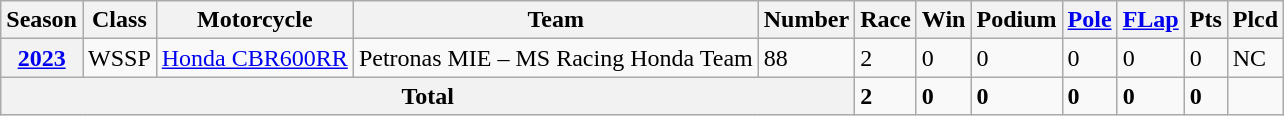<table class="wikitable">
<tr>
<th>Season</th>
<th>Class</th>
<th>Motorcycle</th>
<th>Team</th>
<th>Number</th>
<th>Race</th>
<th>Win</th>
<th>Podium</th>
<th><a href='#'>Pole</a></th>
<th><a href='#'>FLap</a></th>
<th>Pts</th>
<th>Plcd</th>
</tr>
<tr>
<th><a href='#'>2023</a></th>
<td>WSSP</td>
<td><a href='#'>Honda CBR600RR</a></td>
<td>Petronas MIE – MS Racing Honda Team</td>
<td>88</td>
<td>2</td>
<td>0</td>
<td>0</td>
<td>0</td>
<td>0</td>
<td>0</td>
<td>NC</td>
</tr>
<tr>
<th colspan=5>Total</th>
<td><strong>2</strong></td>
<td><strong>0</strong></td>
<td><strong>0</strong></td>
<td><strong>0</strong></td>
<td><strong>0</strong></td>
<td><strong>0</strong></td>
<td></td>
</tr>
</table>
